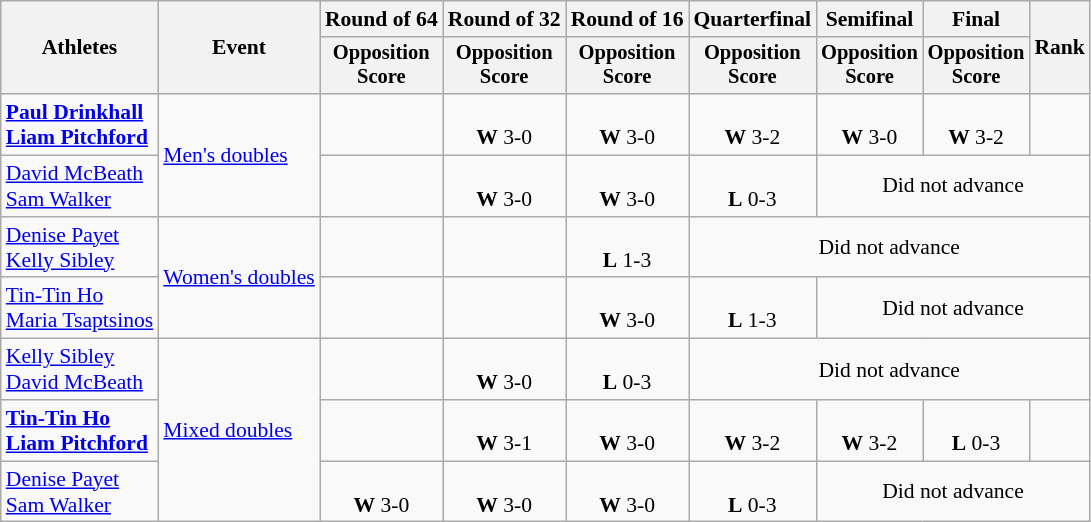<table class="wikitable" style="font-size:90%">
<tr>
<th rowspan=2>Athletes</th>
<th rowspan=2>Event</th>
<th>Round of 64</th>
<th>Round of 32</th>
<th>Round of 16</th>
<th>Quarterfinal</th>
<th>Semifinal</th>
<th>Final</th>
<th rowspan=2>Rank</th>
</tr>
<tr style="font-size:95%">
<th>Opposition<br>Score</th>
<th>Opposition<br>Score</th>
<th>Opposition<br>Score</th>
<th>Opposition<br>Score</th>
<th>Opposition<br>Score</th>
<th>Opposition<br>Score</th>
</tr>
<tr align=center>
<td align=left><strong><a href='#'>Paul Drinkhall</a></strong><br><strong><a href='#'>Liam Pitchford</a></strong></td>
<td align=left rowspan=2><a href='#'>Men's doubles</a></td>
<td></td>
<td><br><strong>W</strong> 3-0</td>
<td><br><strong>W</strong> 3-0</td>
<td><br><strong>W</strong> 3-2</td>
<td><br><strong>W</strong> 3-0</td>
<td><br><strong>W</strong> 3-2</td>
<td></td>
</tr>
<tr align=center>
<td align=left><a href='#'>David McBeath</a><br><a href='#'>Sam Walker</a></td>
<td></td>
<td><br><strong>W</strong> 3-0</td>
<td><br><strong>W</strong> 3-0</td>
<td><br><strong>L</strong> 0-3</td>
<td colspan=3>Did not advance</td>
</tr>
<tr align=center>
<td align=left><a href='#'>Denise Payet</a><br><a href='#'>Kelly Sibley</a></td>
<td align=left rowspan=2><a href='#'>Women's doubles</a></td>
<td></td>
<td></td>
<td><br><strong>L</strong> 1-3</td>
<td colspan=4>Did not advance</td>
</tr>
<tr align=center>
<td align=left><a href='#'>Tin-Tin Ho</a><br><a href='#'>Maria Tsaptsinos</a></td>
<td></td>
<td></td>
<td><br><strong>W</strong> 3-0</td>
<td><br><strong>L</strong> 1-3</td>
<td colspan=3>Did not advance</td>
</tr>
<tr align=center>
<td align=left><a href='#'>Kelly Sibley</a><br><a href='#'>David McBeath</a></td>
<td align=left rowspan=3><a href='#'>Mixed doubles</a></td>
<td></td>
<td><br><strong>W</strong> 3-0</td>
<td><br><strong>L</strong> 0-3</td>
<td colspan=4>Did not advance</td>
</tr>
<tr align=center>
<td align=left><strong><a href='#'>Tin-Tin Ho</a></strong><br><strong><a href='#'>Liam Pitchford</a></strong></td>
<td></td>
<td><br><strong>W</strong> 3-1</td>
<td><br><strong>W</strong> 3-0</td>
<td><br><strong>W</strong> 3-2</td>
<td><br><strong>W</strong> 3-2</td>
<td><br><strong>L</strong> 0-3</td>
<td></td>
</tr>
<tr align=center>
<td align=left><a href='#'>Denise Payet</a><br><a href='#'>Sam Walker</a></td>
<td><br><strong>W</strong> 3-0</td>
<td><br><strong>W</strong> 3-0</td>
<td><br><strong>W</strong> 3-0</td>
<td><br><strong>L</strong> 0-3</td>
<td colspan=3>Did not advance</td>
</tr>
</table>
